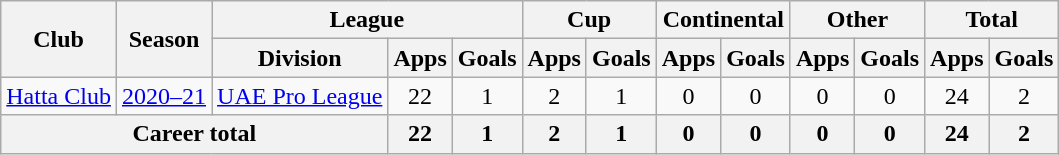<table class="wikitable" style="text-align: center">
<tr>
<th rowspan="2">Club</th>
<th rowspan="2">Season</th>
<th colspan="3">League</th>
<th colspan="2">Cup</th>
<th colspan="2">Continental</th>
<th colspan="2">Other</th>
<th colspan="2">Total</th>
</tr>
<tr>
<th>Division</th>
<th>Apps</th>
<th>Goals</th>
<th>Apps</th>
<th>Goals</th>
<th>Apps</th>
<th>Goals</th>
<th>Apps</th>
<th>Goals</th>
<th>Apps</th>
<th>Goals</th>
</tr>
<tr>
<td><a href='#'>Hatta Club</a></td>
<td><a href='#'>2020–21</a></td>
<td><a href='#'>UAE Pro League</a></td>
<td>22</td>
<td>1</td>
<td>2</td>
<td>1</td>
<td>0</td>
<td>0</td>
<td>0</td>
<td>0</td>
<td>24</td>
<td>2</td>
</tr>
<tr>
<th colspan="3"><strong>Career total</strong></th>
<th>22</th>
<th>1</th>
<th>2</th>
<th>1</th>
<th>0</th>
<th>0</th>
<th>0</th>
<th>0</th>
<th>24</th>
<th>2</th>
</tr>
</table>
